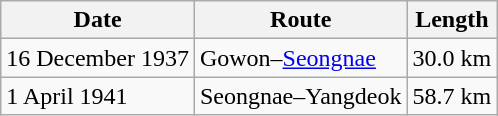<table class="wikitable">
<tr>
<th>Date</th>
<th>Route</th>
<th>Length</th>
</tr>
<tr>
<td>16 December 1937</td>
<td>Gowon–<a href='#'>Seongnae</a></td>
<td>30.0 km</td>
</tr>
<tr>
<td>1 April 1941</td>
<td>Seongnae–Yangdeok</td>
<td>58.7 km</td>
</tr>
</table>
